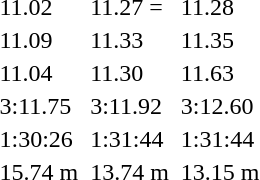<table>
<tr>
<td></td>
<td></td>
<td>11.02</td>
<td></td>
<td>11.27 =</td>
<td></td>
<td>11.28</td>
</tr>
<tr>
<td></td>
<td></td>
<td>11.09</td>
<td></td>
<td>11.33 </td>
<td></td>
<td>11.35 <a href='#'></a></td>
</tr>
<tr>
<td></td>
<td></td>
<td>11.04</td>
<td></td>
<td>11.30</td>
<td></td>
<td>11.63</td>
</tr>
<tr>
<td></td>
<td></td>
<td>3:11.75</td>
<td></td>
<td>3:11.92</td>
<td></td>
<td>3:12.60</td>
</tr>
<tr>
<td></td>
<td></td>
<td>1:30:26 </td>
<td></td>
<td>1:31:44 </td>
<td></td>
<td>1:31:44</td>
</tr>
<tr>
<td></td>
<td></td>
<td>15.74 m</td>
<td></td>
<td>13.74 m </td>
<td></td>
<td>13.15 m </td>
</tr>
</table>
